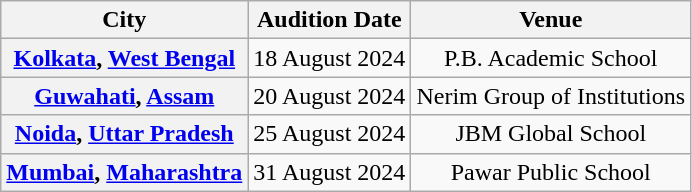<table class="wikitable sortable" style=" text-align:center">
<tr>
<th scope="col">City</th>
<th scope="col">Audition Date</th>
<th class="unsortable" scope="col">Venue</th>
</tr>
<tr>
<th scope="row"><a href='#'>Kolkata</a>, <a href='#'>West Bengal</a></th>
<td>18 August 2024</td>
<td>P.B. Academic School</td>
</tr>
<tr>
<th scope="row"><a href='#'>Guwahati</a>, <a href='#'>Assam</a></th>
<td>20 August 2024</td>
<td>Nerim Group of Institutions</td>
</tr>
<tr>
<th scope="row"><a href='#'>Noida</a>, <a href='#'>Uttar Pradesh</a></th>
<td>25 August 2024</td>
<td>JBM Global School</td>
</tr>
<tr>
<th scope="row"><a href='#'>Mumbai</a>, <a href='#'>Maharashtra</a></th>
<td>31 August 2024</td>
<td>Pawar Public School</td>
</tr>
</table>
